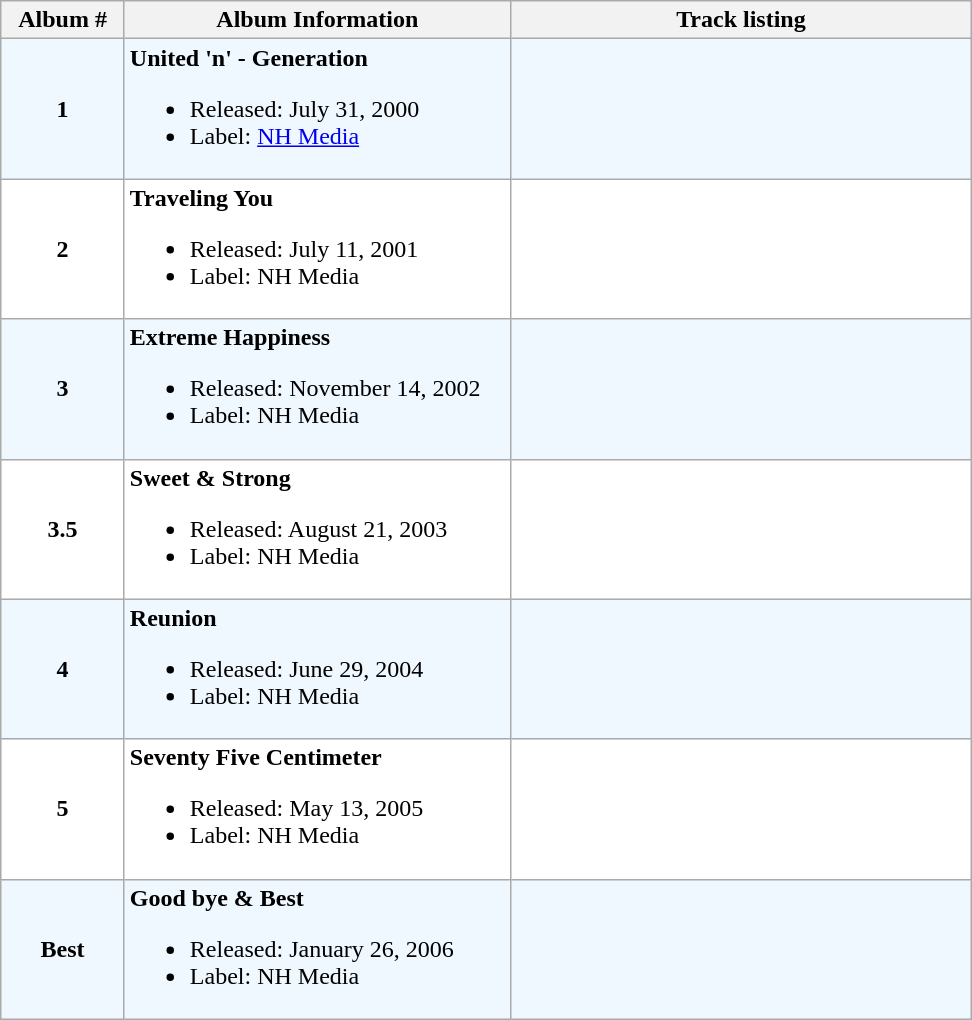<table class="wikitable">
<tr>
<th style="width:75px;">Album #</th>
<th style="width:250px;">Album Information</th>
<th style="width:300px;">Track listing</th>
</tr>
<tr style="background:#f0f8ff;">
<td style="text-align:center;"><strong>1</strong></td>
<td><strong>United 'n' - Generation</strong><br><ul><li>Released: July 31, 2000</li><li>Label: <a href='#'>NH Media</a></li></ul></td>
<td style="text-align:left; font-size:85%;"><br></td>
</tr>
<tr style="background:#fff;">
<td style="text-align:center;"><strong>2</strong></td>
<td><strong>Traveling You</strong><br><ul><li>Released: July 11, 2001</li><li>Label: NH Media</li></ul></td>
<td style="text-align:left; font-size:85%;"><br></td>
</tr>
<tr style="background:#f0f8ff;">
<td style="text-align:center;"><strong>3</strong></td>
<td><strong>Extreme Happiness</strong><br><ul><li>Released: November 14, 2002</li><li>Label: NH Media</li></ul></td>
<td style="text-align:left; font-size:85%;"><br></td>
</tr>
<tr style="background:#fff;">
<td style="text-align:center;"><strong>3.5</strong></td>
<td><strong>Sweet & Strong</strong><br><ul><li>Released: August 21, 2003</li><li>Label: NH Media</li></ul></td>
<td style="text-align:left; font-size:85%;"><br></td>
</tr>
<tr style="background:#f0f8ff;">
<td style="text-align:center;"><strong>4</strong></td>
<td><strong>Reunion</strong><br><ul><li>Released: June 29, 2004</li><li>Label: NH Media</li></ul></td>
<td style="text-align:left; font-size:85%;"><br></td>
</tr>
<tr style="background:#fff;">
<td style="text-align:center;"><strong>5</strong></td>
<td><strong>Seventy Five Centimeter</strong><br><ul><li>Released: May 13, 2005</li><li>Label: NH Media</li></ul></td>
<td style="text-align:left; font-size:85%;"><br></td>
</tr>
<tr style="background:#f0f8ff;">
<td style="text-align:center;"><strong>Best</strong></td>
<td><strong>Good bye & Best</strong><br><ul><li>Released: January 26, 2006</li><li>Label: NH Media</li></ul></td>
<td style="text-align:left; font-size:85%;"><br></td>
</tr>
</table>
